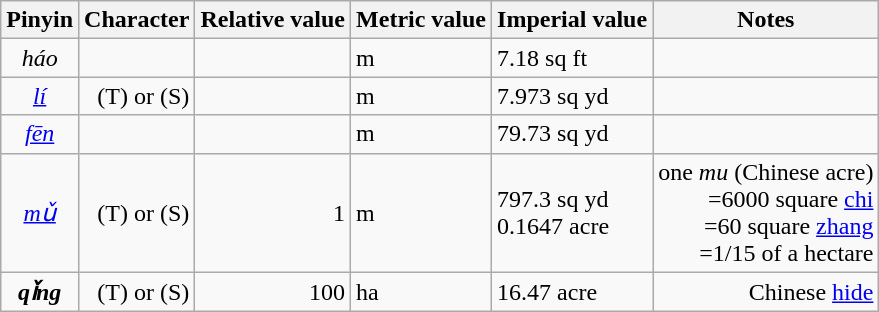<table class="wikitable">
<tr>
<th>Pinyin</th>
<th>Character</th>
<th>Relative value</th>
<th>Metric value</th>
<th>Imperial value</th>
<th>Notes</th>
</tr>
<tr>
<td align=center><em>háo</em></td>
<td align=right></td>
<td align=right></td>
<td align=left> m</td>
<td align=left>7.18 sq ft</td>
<td align=right></td>
</tr>
<tr>
<td align=center><em><a href='#'>lí</a></em></td>
<td align=right> (T) or  (S)</td>
<td align=right></td>
<td align=left> m</td>
<td align=left>7.973 sq yd</td>
<td align=right></td>
</tr>
<tr>
<td align=center><em><a href='#'>fēn</a></em></td>
<td align=right></td>
<td align=right></td>
<td align=left> m</td>
<td align=left>79.73 sq yd</td>
<td align=right></td>
</tr>
<tr>
<td align=center><em><a href='#'>mǔ</a></em></td>
<td align=right> (T) or  (S)</td>
<td align=right>1</td>
<td align=left> m</td>
<td align=left>797.3 sq yd<br>0.1647 acre</td>
<td align=right>one <em>mu</em> (Chinese acre) <br>=6000 square <a href='#'>chi</a> <br> =60 square <a href='#'>zhang</a><br> =1/15 of a hectare</td>
</tr>
<tr>
<td align=center><strong><em>qǐng</em></strong></td>
<td align=right> (T) or  (S)</td>
<td align=right>100</td>
<td align=left> ha</td>
<td align=left>16.47 acre</td>
<td align=right>Chinese <a href='#'>hide</a></td>
</tr>
</table>
